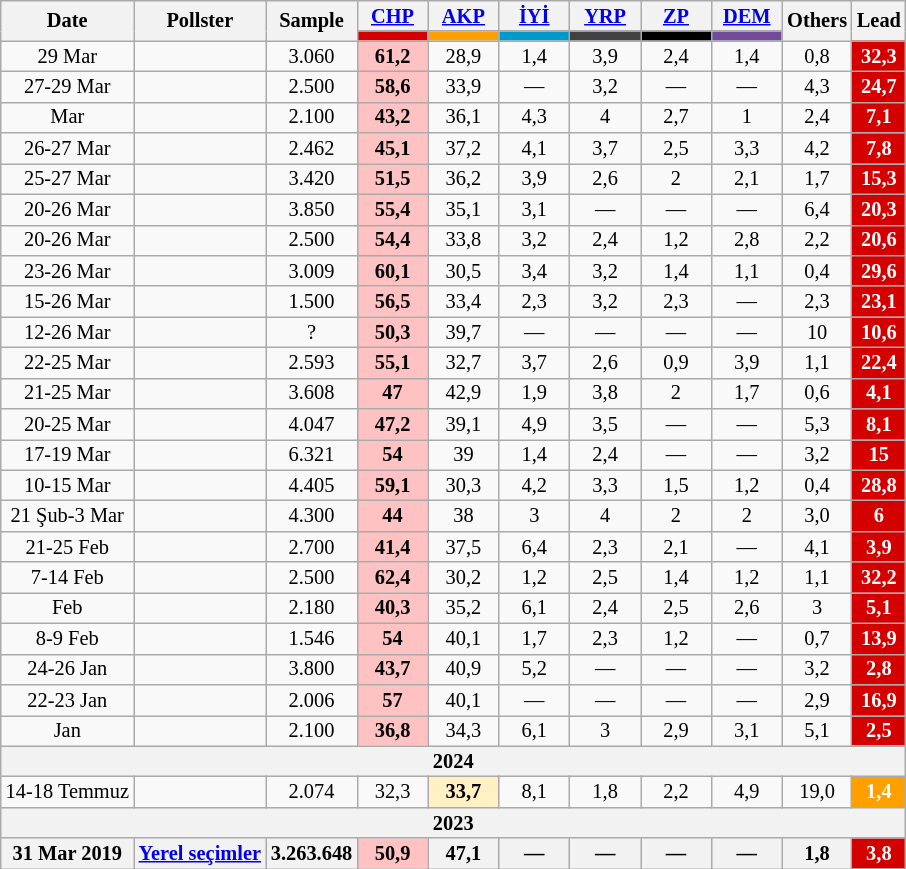<table class="wikitable mw-collapsible" style="text-align:center; font-size:85%; line-height:14px;">
<tr>
<th rowspan="2">Date</th>
<th rowspan="2">Pollster</th>
<th rowspan="2">Sample</th>
<th style="width:3em;"><a href='#'>CHP</a></th>
<th style="width:3em;"><a href='#'>AKP</a></th>
<th style="width:3em;"><a href='#'>İYİ</a></th>
<th style="width:3em;"><a href='#'>YRP</a></th>
<th style="width:3em;"><a href='#'>ZP</a></th>
<th style="width:3em;"><a href='#'>DEM</a></th>
<th rowspan="2">Others</th>
<th rowspan="2">Lead</th>
</tr>
<tr>
<th style="background:#d40000;"></th>
<th style="background:#fda000;"></th>
<th style="background:#0099cc;"></th>
<th style="background:#414042;"></th>
<th style="background:#000000;"></th>
<th style="background:#734B9C;"></th>
</tr>
<tr>
<td>29 Mar</td>
<td></td>
<td>3.060</td>
<td style="background:#FFC2C2"><strong>61,2</strong></td>
<td>28,9</td>
<td>1,4</td>
<td>3,9</td>
<td>2,4</td>
<td>1,4</td>
<td>0,8</td>
<th style="background:#d40000; color:white;">32,3</th>
</tr>
<tr>
<td>27-29 Mar</td>
<td></td>
<td>2.500</td>
<td style="background:#FFC2C2"><strong>58,6</strong></td>
<td>33,9</td>
<td>—</td>
<td>3,2</td>
<td>—</td>
<td>—</td>
<td>4,3</td>
<th style="background:#d40000; color:white;">24,7</th>
</tr>
<tr>
<td>Mar</td>
<td></td>
<td>2.100</td>
<td style="background:#FFC2C2"><strong>43,2</strong></td>
<td>36,1</td>
<td>4,3</td>
<td>4</td>
<td>2,7</td>
<td>1</td>
<td>2,4</td>
<th style="background:#d40000; color:white;">7,1</th>
</tr>
<tr>
<td>26-27 Mar</td>
<td></td>
<td>2.462</td>
<td style="background:#FFC2C2"><strong>45,1</strong></td>
<td>37,2</td>
<td>4,1</td>
<td>3,7</td>
<td>2,5</td>
<td>3,3</td>
<td>4,2</td>
<th style="background:#d40000; color:white;">7,8</th>
</tr>
<tr>
<td>25-27 Mar</td>
<td></td>
<td>3.420</td>
<td style="background:#FFC2C2"><strong>51,5</strong></td>
<td>36,2</td>
<td>3,9</td>
<td>2,6</td>
<td>2</td>
<td>2,1</td>
<td>1,7</td>
<th style="background:#d40000; color:white;">15,3</th>
</tr>
<tr>
<td>20-26 Mar</td>
<td></td>
<td>3.850</td>
<td style="background:#FFC2C2"><strong>55,4</strong></td>
<td>35,1</td>
<td>3,1</td>
<td>—</td>
<td>—</td>
<td>—</td>
<td>6,4</td>
<th style="background:#d40000; color:white;">20,3</th>
</tr>
<tr>
<td>20-26 Mar</td>
<td></td>
<td>2.500</td>
<td style="background:#FFC2C2"><strong>54,4</strong></td>
<td>33,8</td>
<td>3,2</td>
<td>2,4</td>
<td>1,2</td>
<td>2,8</td>
<td>2,2</td>
<th style="background:#d40000; color:white;">20,6</th>
</tr>
<tr>
<td>23-26 Mar</td>
<td></td>
<td>3.009</td>
<td style="background:#FFC2C2"><strong>60,1</strong></td>
<td>30,5</td>
<td>3,4</td>
<td>3,2</td>
<td>1,4</td>
<td>1,1</td>
<td>0,4</td>
<th style="background:#d40000; color:white;">29,6</th>
</tr>
<tr>
<td>15-26 Mar</td>
<td></td>
<td>1.500</td>
<td style="background:#FFC2C2"><strong>56,5</strong></td>
<td>33,4</td>
<td>2,3</td>
<td>3,2</td>
<td>2,3</td>
<td>—</td>
<td>2,3</td>
<th style="background:#d40000; color:white;">23,1</th>
</tr>
<tr>
<td>12-26 Mar</td>
<td></td>
<td>?</td>
<td style="background:#FFC2C2"><strong>50,3</strong></td>
<td>39,7</td>
<td>—</td>
<td>—</td>
<td>—</td>
<td>—</td>
<td>10</td>
<th style="background:#d40000; color:white;">10,6</th>
</tr>
<tr>
<td>22-25 Mar</td>
<td></td>
<td>2.593</td>
<td style="background:#FFC2C2"><strong>55,1</strong></td>
<td>32,7</td>
<td>3,7</td>
<td>2,6</td>
<td>0,9</td>
<td>3,9</td>
<td>1,1</td>
<th style="background:#d40000; color:white;">22,4</th>
</tr>
<tr>
<td>21-25 Mar</td>
<td></td>
<td>3.608</td>
<td style="background:#FFC2C2"><strong>47</strong></td>
<td>42,9</td>
<td>1,9</td>
<td>3,8</td>
<td>2</td>
<td>1,7</td>
<td>0,6</td>
<th style="background:#d40000; color:white;">4,1</th>
</tr>
<tr>
<td>20-25 Mar</td>
<td></td>
<td>4.047</td>
<td style="background:#FFC2C2"><strong>47,2</strong></td>
<td>39,1</td>
<td>4,9</td>
<td>3,5</td>
<td>—</td>
<td>—</td>
<td>5,3</td>
<th style="background:#d40000; color:white;">8,1</th>
</tr>
<tr>
<td>17-19 Mar</td>
<td></td>
<td>6.321</td>
<td style="background:#FFC2C2"><strong>54</strong></td>
<td>39</td>
<td>1,4</td>
<td>2,4</td>
<td>—</td>
<td>—</td>
<td>3,2</td>
<th style="background:#d40000; color:white;">15</th>
</tr>
<tr>
<td>10-15 Mar</td>
<td></td>
<td>4.405</td>
<td style="background:#FFC2C2"><strong>59,1</strong></td>
<td>30,3</td>
<td>4,2</td>
<td>3,3</td>
<td>1,5</td>
<td>1,2</td>
<td>0,4</td>
<th style="background:#d40000; color:white;">28,8</th>
</tr>
<tr>
<td>21 Şub-3 Mar</td>
<td></td>
<td>4.300</td>
<td style="background:#FFC2C2"><strong>44</strong></td>
<td>38</td>
<td>3</td>
<td>4</td>
<td>2</td>
<td>2</td>
<td>3,0</td>
<th style="background:#d40000; color:white;">6</th>
</tr>
<tr>
<td>21-25 Feb</td>
<td></td>
<td>2.700</td>
<td style="background:#FFC2C2"><strong>41,4</strong></td>
<td>37,5</td>
<td>6,4</td>
<td>2,3</td>
<td>2,1</td>
<td>—</td>
<td>4,1</td>
<th style="background:#d40000; color:white;">3,9</th>
</tr>
<tr>
<td>7-14 Feb</td>
<td></td>
<td>2.500</td>
<td style="background:#FFC2C2"><strong>62,4</strong></td>
<td>30,2</td>
<td>1,2</td>
<td>2,5</td>
<td>1,4</td>
<td>1,2</td>
<td>1,1</td>
<th style="background:#d40000; color:white;">32,2</th>
</tr>
<tr>
<td>Feb</td>
<td></td>
<td>2.180</td>
<td style="background:#FFC2C2"><strong>40,3</strong></td>
<td>35,2</td>
<td>6,1</td>
<td>2,4</td>
<td>2,5</td>
<td>2,6</td>
<td>3</td>
<th style="background:#d40000; color:white;">5,1</th>
</tr>
<tr>
<td>8-9 Feb</td>
<td></td>
<td>1.546</td>
<td style="background:#FFC2C2"><strong>54</strong></td>
<td>40,1</td>
<td>1,7</td>
<td>2,3</td>
<td>1,2</td>
<td>—</td>
<td>0,7</td>
<th style="background:#d40000; color:white;">13,9</th>
</tr>
<tr>
<td>24-26 Jan</td>
<td></td>
<td>3.800</td>
<td style="background:#FFC2C2"><strong>43,7</strong></td>
<td>40,9</td>
<td>5,2</td>
<td>—</td>
<td>—</td>
<td>—</td>
<td>3,2</td>
<th style="background:#d40000; color:white;">2,8</th>
</tr>
<tr>
<td>22-23 Jan</td>
<td></td>
<td>2.006</td>
<td style="background:#FFC2C2"><strong>57</strong></td>
<td>40,1</td>
<td>—</td>
<td>—</td>
<td>—</td>
<td>—</td>
<td>2,9</td>
<th style="background:#d40000; color:white;">16,9</th>
</tr>
<tr>
<td>Jan</td>
<td></td>
<td>2.100</td>
<td style="background:#FFC2C2"><strong>36,8</strong></td>
<td>34,3</td>
<td>6,1</td>
<td>3</td>
<td>2,9</td>
<td>3,1</td>
<td>5,1</td>
<th style="background:#d40000; color:white;">2,5</th>
</tr>
<tr>
<th colspan="11">2024</th>
</tr>
<tr>
<td>14-18 Temmuz</td>
<td></td>
<td>2.074</td>
<td>32,3</td>
<td style="background:#FFF1C4"><strong>33,7</strong></td>
<td>8,1</td>
<td>1,8</td>
<td>2,2</td>
<td>4,9</td>
<td>19,0</td>
<th style="background:#fda000; color:white;">1,4</th>
</tr>
<tr>
<th colspan="11">2023</th>
</tr>
<tr>
<th>31 Mar 2019</th>
<th><a href='#'>Yerel seçimler</a></th>
<th><strong>3.263.648</strong></th>
<td style="background:#FFC2C2"><strong>50,9</strong></td>
<th>47,1</th>
<th>—</th>
<th>—</th>
<th>—</th>
<th>—</th>
<th>1,8</th>
<th style="background:#d40000; color:white;">3,8</th>
</tr>
</table>
